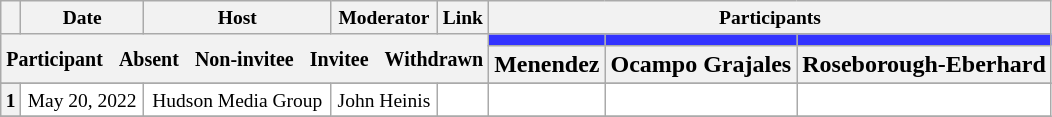<table class="wikitable" style="text-align:center;">
<tr style="font-size:small;">
<th scope="col"></th>
<th scope="col">Date</th>
<th scope="col">Host</th>
<th scope="col">Moderator</th>
<th scope="col">Link</th>
<th scope="col" colspan="3">Participants</th>
</tr>
<tr>
<th colspan="5" rowspan="2"> <small>Participant  </small> <small>Absent  </small> <small>Non-invitee  </small> <small>Invitee  </small> <small>Withdrawn</small></th>
<th scope="col" style="background:#3333FF;"></th>
<th scope="col" style="background:#3333FF;"></th>
<th scope="col" style="background:#3333FF;"></th>
</tr>
<tr>
<th scope="col">Menendez</th>
<th scope="col">Ocampo Grajales</th>
<th scope="col">Roseborough-Eberhard</th>
</tr>
<tr>
</tr>
<tr style="background:#FFFFFF;font-size:small;">
<th scope="row">1</th>
<td style="white-space:nowrap;">May 20, 2022</td>
<td style="white-space:nowrap;">Hudson Media Group</td>
<td style="white-space:nowrap;">John Heinis</td>
<td style="white-space:nowrap;"></td>
<td></td>
<td></td>
<td></td>
</tr>
<tr>
</tr>
</table>
